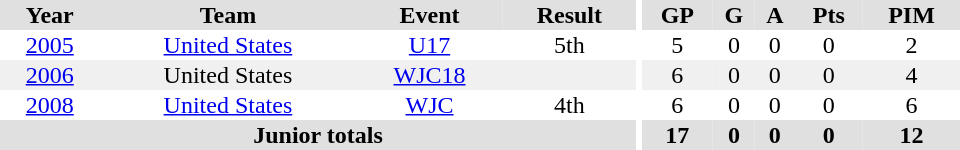<table border="0" cellpadding="1" cellspacing="0" ID="Table3" style="text-align:center; width:40em">
<tr ALIGN="center" bgcolor="#e0e0e0">
<th>Year</th>
<th>Team</th>
<th>Event</th>
<th>Result</th>
<th rowspan="99" bgcolor="#ffffff"></th>
<th>GP</th>
<th>G</th>
<th>A</th>
<th>Pts</th>
<th>PIM</th>
</tr>
<tr>
<td><a href='#'>2005</a></td>
<td><a href='#'>United States</a></td>
<td><a href='#'>U17</a></td>
<td>5th</td>
<td>5</td>
<td>0</td>
<td>0</td>
<td>0</td>
<td>2</td>
</tr>
<tr bgcolor="#f0f0f0">
<td><a href='#'>2006</a></td>
<td>United States</td>
<td><a href='#'>WJC18</a></td>
<td></td>
<td>6</td>
<td>0</td>
<td>0</td>
<td>0</td>
<td>4</td>
</tr>
<tr>
<td><a href='#'>2008</a></td>
<td><a href='#'>United States</a></td>
<td><a href='#'>WJC</a></td>
<td>4th</td>
<td>6</td>
<td>0</td>
<td>0</td>
<td>0</td>
<td>6</td>
</tr>
<tr bgcolor="#e0e0e0">
<th colspan="4">Junior totals</th>
<th>17</th>
<th>0</th>
<th>0</th>
<th>0</th>
<th>12</th>
</tr>
</table>
